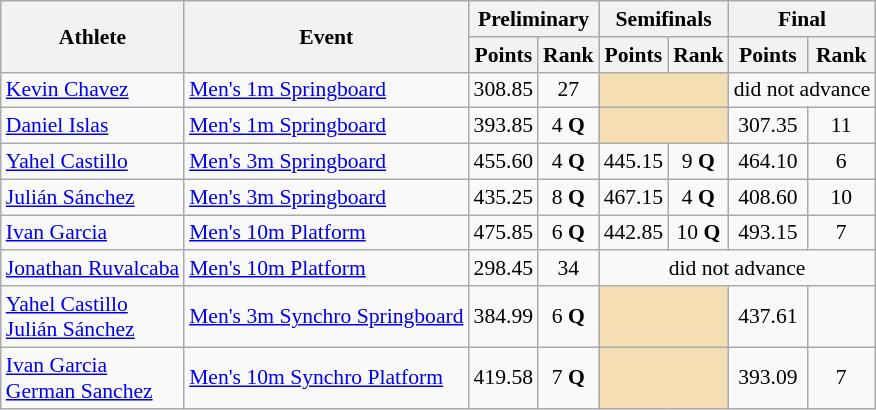<table class=wikitable style="font-size:90%">
<tr>
<th rowspan="2">Athlete</th>
<th rowspan="2">Event</th>
<th colspan="2">Preliminary</th>
<th colspan="2">Semifinals</th>
<th colspan="2">Final</th>
</tr>
<tr>
<th>Points</th>
<th>Rank</th>
<th>Points</th>
<th>Rank</th>
<th>Points</th>
<th>Rank</th>
</tr>
<tr>
<td><a href='#'>Kevin Chavez</a></td>
<td><a href='#'>Men's 1m Springboard</a></td>
<td align=center>308.85</td>
<td align=center>27</td>
<td colspan="2" style="background:wheat;"></td>
<td style="text-align:center;" colspan="2">did not advance</td>
</tr>
<tr>
<td><a href='#'>Daniel Islas</a></td>
<td><a href='#'>Men's 1m Springboard</a></td>
<td align=center>393.85</td>
<td align=center>4 <strong>Q</strong></td>
<td colspan="2" style="background:wheat;"></td>
<td align=center>307.35</td>
<td align=center>11</td>
</tr>
<tr>
<td><a href='#'>Yahel Castillo</a></td>
<td><a href='#'>Men's 3m Springboard</a></td>
<td align=center>455.60</td>
<td align=center>4 <strong>Q</strong></td>
<td align=center>445.15</td>
<td align=center>9 <strong>Q</strong></td>
<td align=center>464.10</td>
<td align=center>6</td>
</tr>
<tr>
<td><a href='#'>Julián Sánchez</a></td>
<td><a href='#'>Men's 3m Springboard</a></td>
<td align=center>435.25</td>
<td align=center>8 <strong>Q</strong></td>
<td align=center>467.15</td>
<td align=center>4 <strong>Q</strong></td>
<td align=center>408.60</td>
<td align=center>10</td>
</tr>
<tr>
<td><a href='#'>Ivan Garcia</a></td>
<td><a href='#'>Men's 10m Platform</a></td>
<td align=center>475.85</td>
<td align=center>6 <strong>Q</strong></td>
<td align=center>442.85</td>
<td align=center>10 <strong>Q</strong></td>
<td align=center>493.15</td>
<td align=center>7</td>
</tr>
<tr>
<td><a href='#'>Jonathan Ruvalcaba</a></td>
<td><a href='#'>Men's 10m Platform</a></td>
<td align=center>298.45</td>
<td align=center>34</td>
<td style="text-align:center;" colspan="4">did not advance</td>
</tr>
<tr>
<td><a href='#'>Yahel Castillo</a><br><a href='#'>Julián Sánchez</a></td>
<td><a href='#'>Men's 3m Synchro Springboard</a></td>
<td align=center>384.99</td>
<td align=center>6 <strong>Q</strong></td>
<td colspan="2" style="background:wheat;"></td>
<td align=center>437.61</td>
<td align=center></td>
</tr>
<tr>
<td><a href='#'>Ivan Garcia</a><br><a href='#'>German Sanchez</a></td>
<td><a href='#'>Men's 10m Synchro Platform</a></td>
<td align=center>419.58</td>
<td align=center>7 <strong>Q</strong></td>
<td colspan="2" style="background:wheat;"></td>
<td align=center>393.09</td>
<td align=center>7</td>
</tr>
</table>
